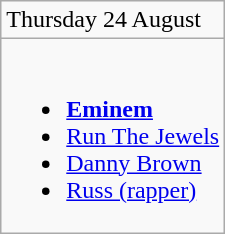<table class="wikitable">
<tr>
<td>Thursday 24 August</td>
</tr>
<tr valign="top">
<td><br><ul><li><strong><a href='#'>Eminem</a></strong></li><li><a href='#'>Run The Jewels</a></li><li><a href='#'>Danny Brown</a></li><li><a href='#'>Russ (rapper)</a></li></ul></td>
</tr>
</table>
